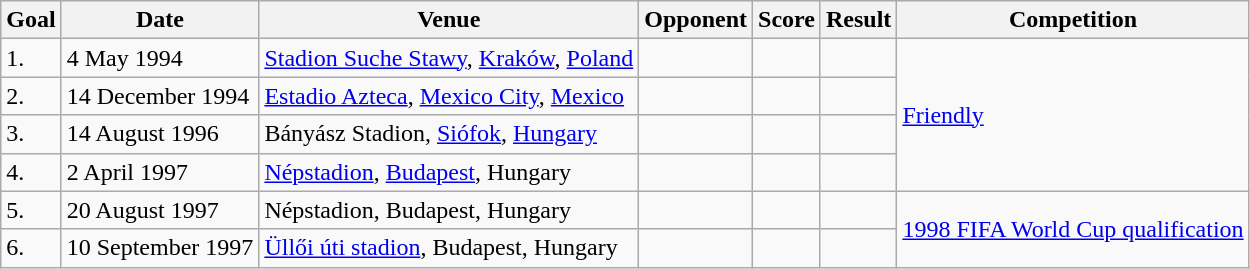<table class="wikitable">
<tr>
<th>Goal</th>
<th>Date</th>
<th>Venue</th>
<th>Opponent</th>
<th>Score</th>
<th>Result</th>
<th>Competition</th>
</tr>
<tr>
<td>1.</td>
<td>4 May 1994</td>
<td><a href='#'>Stadion Suche Stawy</a>, <a href='#'>Kraków</a>, <a href='#'>Poland</a></td>
<td></td>
<td></td>
<td></td>
<td rowspan=4><a href='#'>Friendly</a></td>
</tr>
<tr>
<td>2.</td>
<td>14 December 1994</td>
<td><a href='#'>Estadio Azteca</a>, <a href='#'>Mexico City</a>, <a href='#'>Mexico</a></td>
<td></td>
<td></td>
<td></td>
</tr>
<tr>
<td>3.</td>
<td>14 August 1996</td>
<td>Bányász Stadion, <a href='#'>Siófok</a>, <a href='#'>Hungary</a></td>
<td></td>
<td></td>
<td></td>
</tr>
<tr>
<td>4.</td>
<td>2 April 1997</td>
<td><a href='#'>Népstadion</a>, <a href='#'>Budapest</a>, Hungary</td>
<td></td>
<td></td>
<td></td>
</tr>
<tr>
<td>5.</td>
<td>20 August 1997</td>
<td>Népstadion, Budapest, Hungary</td>
<td></td>
<td></td>
<td></td>
<td rowspan=2><a href='#'>1998 FIFA World Cup qualification</a></td>
</tr>
<tr>
<td>6.</td>
<td>10 September 1997</td>
<td><a href='#'>Üllői úti stadion</a>, Budapest, Hungary</td>
<td></td>
<td></td>
<td></td>
</tr>
</table>
